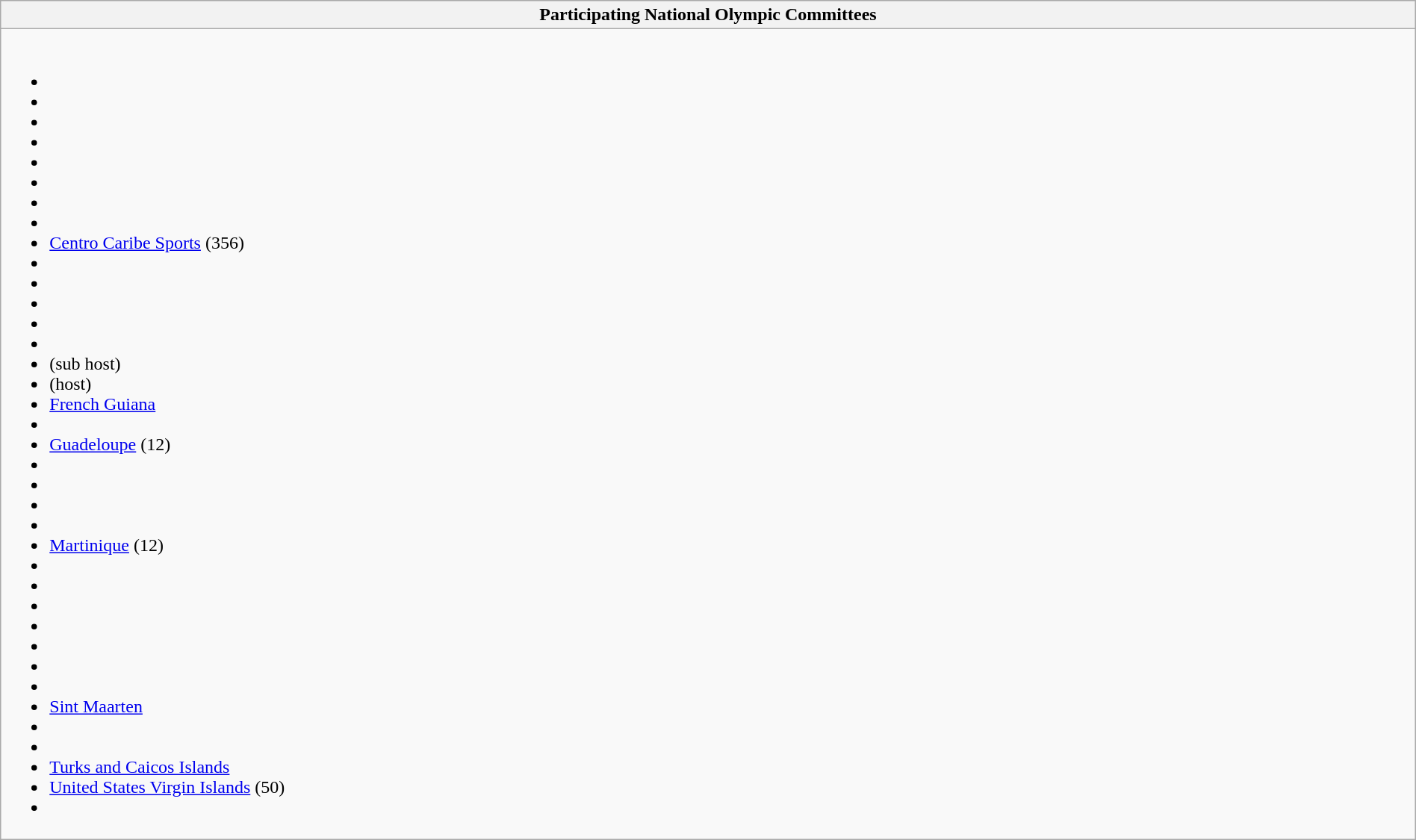<table class="wikitable collapsible" style="width:100%;">
<tr>
<th>Participating National Olympic Committees</th>
</tr>
<tr>
<td><br><ul><li></li><li></li><li></li><li></li><li></li><li></li><li></li><li></li><li> <a href='#'>Centro Caribe Sports</a> (356)</li><li></li><li></li><li></li><li></li><li></li><li> (sub host)</li><li> (host)</li><li> <a href='#'>French Guiana</a></li><li></li><li> <a href='#'>Guadeloupe</a> (12)</li><li></li><li></li><li></li><li></li><li> <a href='#'>Martinique</a> (12)</li><li></li><li></li><li></li><li></li><li></li><li></li><li></li><li> <a href='#'>Sint Maarten</a></li><li></li><li></li><li> <a href='#'>Turks and Caicos Islands</a></li><li> <a href='#'>United States Virgin Islands</a> (50)</li><li></li></ul></td>
</tr>
</table>
